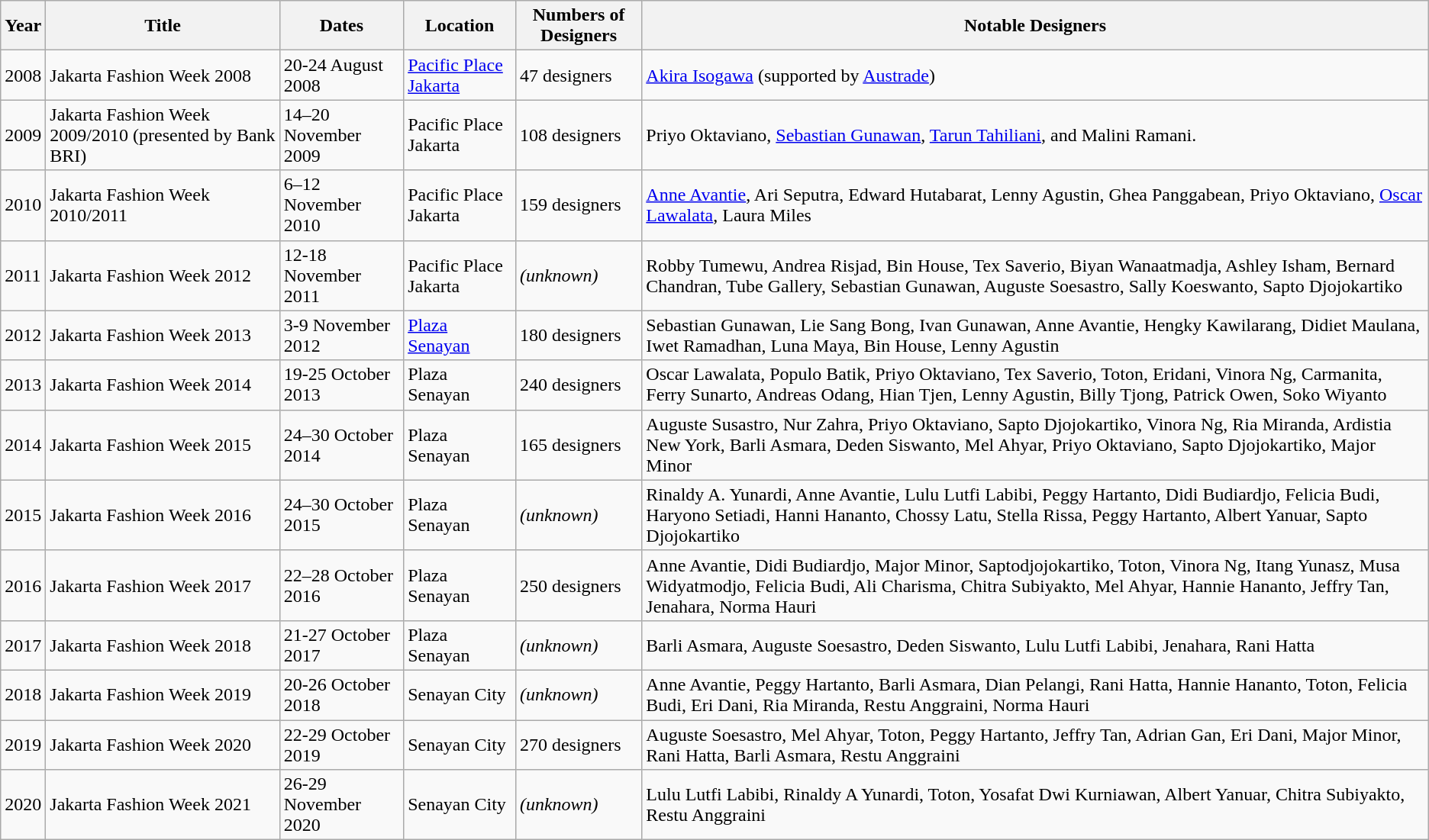<table class="wikitable">
<tr>
<th>Year</th>
<th>Title</th>
<th>Dates</th>
<th>Location</th>
<th>Numbers of Designers</th>
<th>Notable Designers</th>
</tr>
<tr>
<td>2008</td>
<td>Jakarta Fashion Week 2008</td>
<td>20-24 August 2008</td>
<td><a href='#'>Pacific Place Jakarta</a></td>
<td>47 designers</td>
<td><a href='#'>Akira Isogawa</a> (supported by <a href='#'>Austrade</a>)</td>
</tr>
<tr>
<td>2009</td>
<td>Jakarta Fashion Week 2009/2010 (presented by Bank BRI)</td>
<td>14–20 November 2009</td>
<td>Pacific Place Jakarta</td>
<td>108 designers</td>
<td>Priyo Oktaviano, <a href='#'>Sebastian Gunawan</a>, <a href='#'>Tarun Tahiliani</a>, and Malini Ramani.</td>
</tr>
<tr>
<td>2010</td>
<td>Jakarta Fashion Week 2010/2011</td>
<td>6–12 November 2010</td>
<td>Pacific Place Jakarta</td>
<td>159 designers</td>
<td><a href='#'>Anne Avantie</a>, Ari Seputra, Edward Hutabarat, Lenny Agustin, Ghea Panggabean, Priyo Oktaviano, <a href='#'>Oscar Lawalata</a>, Laura Miles</td>
</tr>
<tr>
<td>2011</td>
<td>Jakarta Fashion Week 2012</td>
<td>12-18 November 2011</td>
<td>Pacific Place Jakarta</td>
<td><em>(unknown)</em></td>
<td>Robby Tumewu, Andrea Risjad, Bin House, Tex Saverio, Biyan Wanaatmadja, Ashley Isham, Bernard Chandran, Tube Gallery,  Sebastian Gunawan, Auguste Soesastro, Sally Koeswanto, Sapto Djojokartiko</td>
</tr>
<tr>
<td>2012</td>
<td>Jakarta Fashion Week 2013</td>
<td>3-9 November 2012</td>
<td><a href='#'>Plaza Senayan</a></td>
<td>180 designers</td>
<td>Sebastian Gunawan, Lie Sang Bong, Ivan Gunawan, Anne Avantie, Hengky Kawilarang, Didiet Maulana, Iwet Ramadhan, Luna Maya, Bin House, Lenny Agustin</td>
</tr>
<tr>
<td>2013</td>
<td>Jakarta Fashion Week 2014</td>
<td>19-25 October 2013</td>
<td>Plaza Senayan</td>
<td>240 designers</td>
<td>Oscar Lawalata, Populo Batik, Priyo Oktaviano, Tex Saverio, Toton, Eridani, Vinora Ng, Carmanita, Ferry Sunarto, Andreas Odang, Hian Tjen, Lenny Agustin, Billy Tjong, Patrick Owen, Soko Wiyanto</td>
</tr>
<tr>
<td>2014</td>
<td>Jakarta Fashion Week 2015</td>
<td>24–30 October 2014</td>
<td>Plaza Senayan</td>
<td>165 designers</td>
<td>Auguste Susastro, Nur Zahra, Priyo Oktaviano, Sapto Djojokartiko, Vinora Ng, Ria Miranda, Ardistia New York, Barli Asmara, Deden Siswanto, Mel Ahyar, Priyo Oktaviano, Sapto Djojokartiko, Major Minor</td>
</tr>
<tr>
<td>2015</td>
<td>Jakarta Fashion Week 2016</td>
<td>24–30 October 2015</td>
<td>Plaza Senayan</td>
<td><em>(unknown)</em></td>
<td>Rinaldy A. Yunardi, Anne Avantie, Lulu Lutfi Labibi, Peggy Hartanto, Didi Budiardjo, Felicia Budi, Haryono Setiadi, Hanni Hananto, Chossy Latu, Stella Rissa, Peggy Hartanto, Albert Yanuar, Sapto Djojokartiko</td>
</tr>
<tr>
<td>2016</td>
<td>Jakarta Fashion Week 2017</td>
<td>22–28 October 2016</td>
<td>Plaza Senayan</td>
<td>250 designers</td>
<td>Anne Avantie, Didi Budiardjo, Major Minor, Saptodjojokartiko, Toton, Vinora Ng, Itang Yunasz, Musa Widyatmodjo, Felicia Budi, Ali Charisma, Chitra Subiyakto, Mel Ahyar, Hannie Hananto, Jeffry Tan, Jenahara, Norma Hauri</td>
</tr>
<tr>
<td>2017</td>
<td>Jakarta Fashion Week 2018</td>
<td>21-27 October 2017</td>
<td>Plaza Senayan</td>
<td><em>(unknown)</em></td>
<td>Barli Asmara, Auguste Soesastro, Deden Siswanto, Lulu Lutfi Labibi, Jenahara, Rani Hatta</td>
</tr>
<tr>
<td>2018</td>
<td>Jakarta Fashion Week 2019</td>
<td>20-26 October 2018</td>
<td>Senayan City</td>
<td><em>(unknown)</em></td>
<td>Anne Avantie, Peggy Hartanto, Barli Asmara, Dian Pelangi, Rani Hatta, Hannie Hananto, Toton, Felicia Budi, Eri Dani, Ria Miranda, Restu Anggraini, Norma Hauri</td>
</tr>
<tr>
<td>2019</td>
<td>Jakarta Fashion Week 2020</td>
<td>22-29 October 2019</td>
<td>Senayan City</td>
<td>270 designers</td>
<td>Auguste Soesastro, Mel Ahyar, Toton, Peggy Hartanto, Jeffry Tan, Adrian Gan, Eri Dani, Major Minor, Rani Hatta, Barli Asmara, Restu Anggraini</td>
</tr>
<tr>
<td>2020</td>
<td>Jakarta Fashion Week 2021</td>
<td>26-29 November 2020</td>
<td>Senayan City</td>
<td><em>(unknown)</em></td>
<td>Lulu Lutfi Labibi, Rinaldy A Yunardi, Toton, Yosafat Dwi Kurniawan, Albert Yanuar, Chitra Subiyakto, Restu Anggraini</td>
</tr>
</table>
